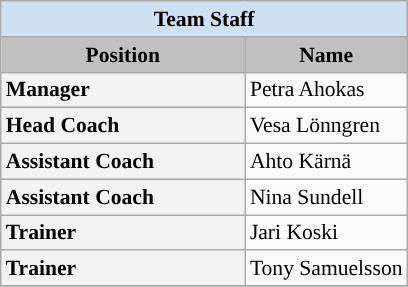<table class="wikitable" style="text-align:left; font-size:90%;">
<tr>
<th style=background:#CEE0F2 colspan=2>Team Staff</th>
</tr>
<tr>
<th width=60% style="background:silver;">Position</th>
<th style="background:silver;">Name</th>
</tr>
<tr>
<th style="text-align:left;">Manager</th>
<td>Petra Ahokas</td>
</tr>
<tr>
<th style="text-align:left;">Head Coach</th>
<td>Vesa Lönngren</td>
</tr>
<tr>
<th style="text-align:left;">Assistant Coach</th>
<td>Ahto Kärnä</td>
</tr>
<tr>
<th style="text-align:left;">Assistant Coach</th>
<td>Nina Sundell</td>
</tr>
<tr>
<th style="text-align:left;">Trainer</th>
<td>Jari Koski</td>
</tr>
<tr>
<th style="text-align:left;">Trainer</th>
<td>Tony Samuelsson</td>
</tr>
<tr>
</tr>
</table>
